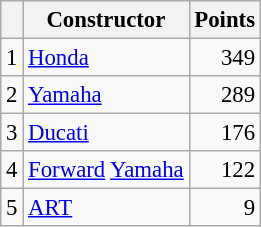<table class="wikitable" style="font-size: 95%;">
<tr>
<th></th>
<th>Constructor</th>
<th>Points</th>
</tr>
<tr>
<td align=center>1</td>
<td> <a href='#'>Honda</a></td>
<td align=right>349</td>
</tr>
<tr>
<td align=center>2</td>
<td> <a href='#'>Yamaha</a></td>
<td align=right>289</td>
</tr>
<tr>
<td align=center>3</td>
<td> <a href='#'>Ducati</a></td>
<td align=right>176</td>
</tr>
<tr>
<td align=center>4</td>
<td> <a href='#'>Forward</a> <a href='#'>Yamaha</a></td>
<td align=right>122</td>
</tr>
<tr>
<td align=center>5</td>
<td> <a href='#'>ART</a></td>
<td align=right>9</td>
</tr>
</table>
